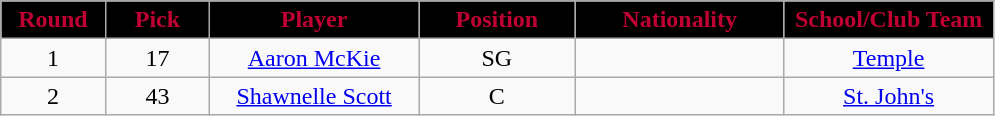<table class="wikitable sortable sortable">
<tr>
<th style="background:#000000;color:#BE0032" width="10%">Round</th>
<th style="background:#000000;color:#BE0032" width="10%">Pick</th>
<th style="background:#000000;color:#BE0032" width="20%">Player</th>
<th style="background:#000000;color:#BE0032" width="15%">Position</th>
<th style="background:#000000;color:#BE0032" width="20%">Nationality</th>
<th style="background:#000000;color:#BE0032" width="20%">School/Club Team</th>
</tr>
<tr style="text-align: center">
<td>1</td>
<td>17</td>
<td><a href='#'>Aaron McKie</a></td>
<td>SG</td>
<td></td>
<td><a href='#'>Temple</a></td>
</tr>
<tr style="text-align: center">
<td>2</td>
<td>43</td>
<td><a href='#'>Shawnelle Scott</a></td>
<td>C</td>
<td></td>
<td><a href='#'>St. John's</a></td>
</tr>
</table>
